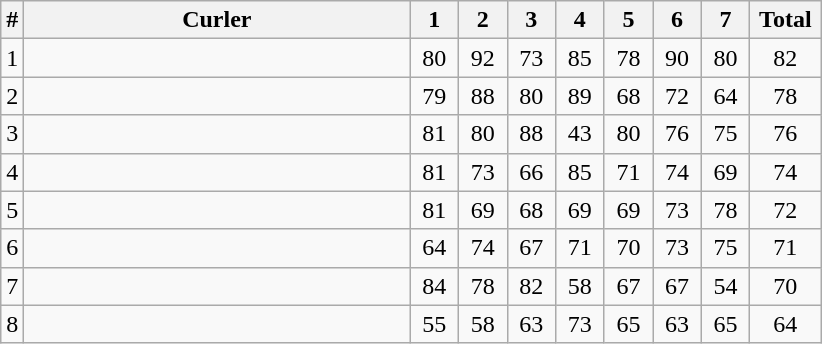<table class="wikitable sortable" style="text-align:center">
<tr>
<th>#</th>
<th width=250>Curler</th>
<th width=25>1</th>
<th width=25>2</th>
<th width=25>3</th>
<th width=25>4</th>
<th width=25>5</th>
<th width=25>6</th>
<th width=25>7</th>
<th width=40>Total</th>
</tr>
<tr>
<td>1</td>
<td align=left></td>
<td>80</td>
<td>92</td>
<td>73</td>
<td>85</td>
<td>78</td>
<td>90</td>
<td>80</td>
<td>82</td>
</tr>
<tr>
<td>2</td>
<td align=left></td>
<td>79</td>
<td>88</td>
<td>80</td>
<td>89</td>
<td>68</td>
<td>72</td>
<td>64</td>
<td>78</td>
</tr>
<tr>
<td>3</td>
<td align=left></td>
<td>81</td>
<td>80</td>
<td>88</td>
<td>43</td>
<td>80</td>
<td>76</td>
<td>75</td>
<td>76</td>
</tr>
<tr>
<td>4</td>
<td align=left></td>
<td>81</td>
<td>73</td>
<td>66</td>
<td>85</td>
<td>71</td>
<td>74</td>
<td>69</td>
<td>74</td>
</tr>
<tr>
<td>5</td>
<td align=left></td>
<td>81</td>
<td>69</td>
<td>68</td>
<td>69</td>
<td>69</td>
<td>73</td>
<td>78</td>
<td>72</td>
</tr>
<tr>
<td>6</td>
<td align=left></td>
<td>64</td>
<td>74</td>
<td>67</td>
<td>71</td>
<td>70</td>
<td>73</td>
<td>75</td>
<td>71</td>
</tr>
<tr>
<td>7</td>
<td align=left></td>
<td>84</td>
<td>78</td>
<td>82</td>
<td>58</td>
<td>67</td>
<td>67</td>
<td>54</td>
<td>70</td>
</tr>
<tr>
<td>8</td>
<td align=left></td>
<td>55</td>
<td>58</td>
<td>63</td>
<td>73</td>
<td>65</td>
<td>63</td>
<td>65</td>
<td>64</td>
</tr>
</table>
